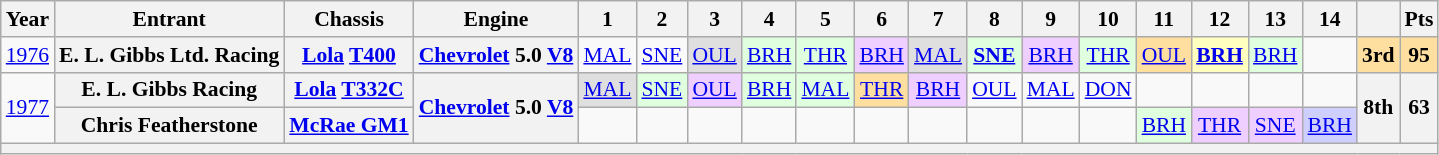<table class="wikitable" style="text-align:center; font-size:90%">
<tr>
<th>Year</th>
<th>Entrant</th>
<th>Chassis</th>
<th>Engine</th>
<th>1</th>
<th>2</th>
<th>3</th>
<th>4</th>
<th>5</th>
<th>6</th>
<th>7</th>
<th>8</th>
<th>9</th>
<th>10</th>
<th>11</th>
<th>12</th>
<th>13</th>
<th>14</th>
<th></th>
<th>Pts</th>
</tr>
<tr>
<td><a href='#'>1976</a></td>
<th>E. L. Gibbs Ltd. Racing</th>
<th><a href='#'>Lola</a> <a href='#'>T400</a></th>
<th><a href='#'>Chevrolet</a> 5.0 <a href='#'>V8</a></th>
<td><a href='#'>MAL</a></td>
<td><a href='#'>SNE</a></td>
<td style="background:#DFDFDF;"><a href='#'>OUL</a><br></td>
<td style="background:#DFFFDF;"><a href='#'>BRH</a><br></td>
<td style="background:#DFFFDF;"><a href='#'>THR</a><br></td>
<td style="background:#EFCFFF;"><a href='#'>BRH</a><br></td>
<td style="background:#DFDFDF;"><a href='#'>MAL</a><br></td>
<td style="background:#DFFFDF;"><strong><a href='#'>SNE</a></strong><br></td>
<td style="background:#EFCFFF;"><a href='#'>BRH</a><br></td>
<td style="background:#DFFFDF;"><a href='#'>THR</a><br></td>
<td style="background:#FFDF9F;"><a href='#'>OUL</a><br></td>
<td style="background:#FFFFBF;"><strong><a href='#'>BRH</a></strong><br></td>
<td style="background:#DFFFDF;"><a href='#'>BRH</a><br></td>
<td></td>
<th style="background:#FFDF9F;">3rd</th>
<th style="background:#FFDF9F;">95</th>
</tr>
<tr>
<td rowspan=2><a href='#'>1977</a></td>
<th>E. L. Gibbs Racing</th>
<th><a href='#'>Lola</a> <a href='#'>T332C</a></th>
<th rowspan=2><a href='#'>Chevrolet</a> 5.0 <a href='#'>V8</a></th>
<td style="background:#DFDFDF;"><a href='#'>MAL</a><br></td>
<td style="background:#DFFFDF;"><a href='#'>SNE</a><br></td>
<td style="background:#EFCFFF;"><a href='#'>OUL</a><br></td>
<td style="background:#DFFFDF;"><a href='#'>BRH</a><br></td>
<td style="background:#DFFFDF;"><a href='#'>MAL</a><br></td>
<td style="background:#FFDF9F;"><a href='#'>THR</a><br></td>
<td style="background:#EFCFFF;"><a href='#'>BRH</a><br></td>
<td><a href='#'>OUL</a></td>
<td><a href='#'>MAL</a></td>
<td><a href='#'>DON</a></td>
<td></td>
<td></td>
<td></td>
<td></td>
<th rowspan=2>8th</th>
<th rowspan=2>63</th>
</tr>
<tr>
<th>Chris Featherstone</th>
<th><a href='#'>McRae GM1</a></th>
<td></td>
<td></td>
<td></td>
<td></td>
<td></td>
<td></td>
<td></td>
<td></td>
<td></td>
<td></td>
<td style="background:#DFFFDF;"><a href='#'>BRH</a><br></td>
<td style="background:#EFCFFF;"><a href='#'>THR</a><br></td>
<td style="background:#EFCFFF;"><a href='#'>SNE</a><br></td>
<td style="background:#CFCFFF;"><a href='#'>BRH</a><br></td>
</tr>
<tr>
<th colspan="20"></th>
</tr>
</table>
